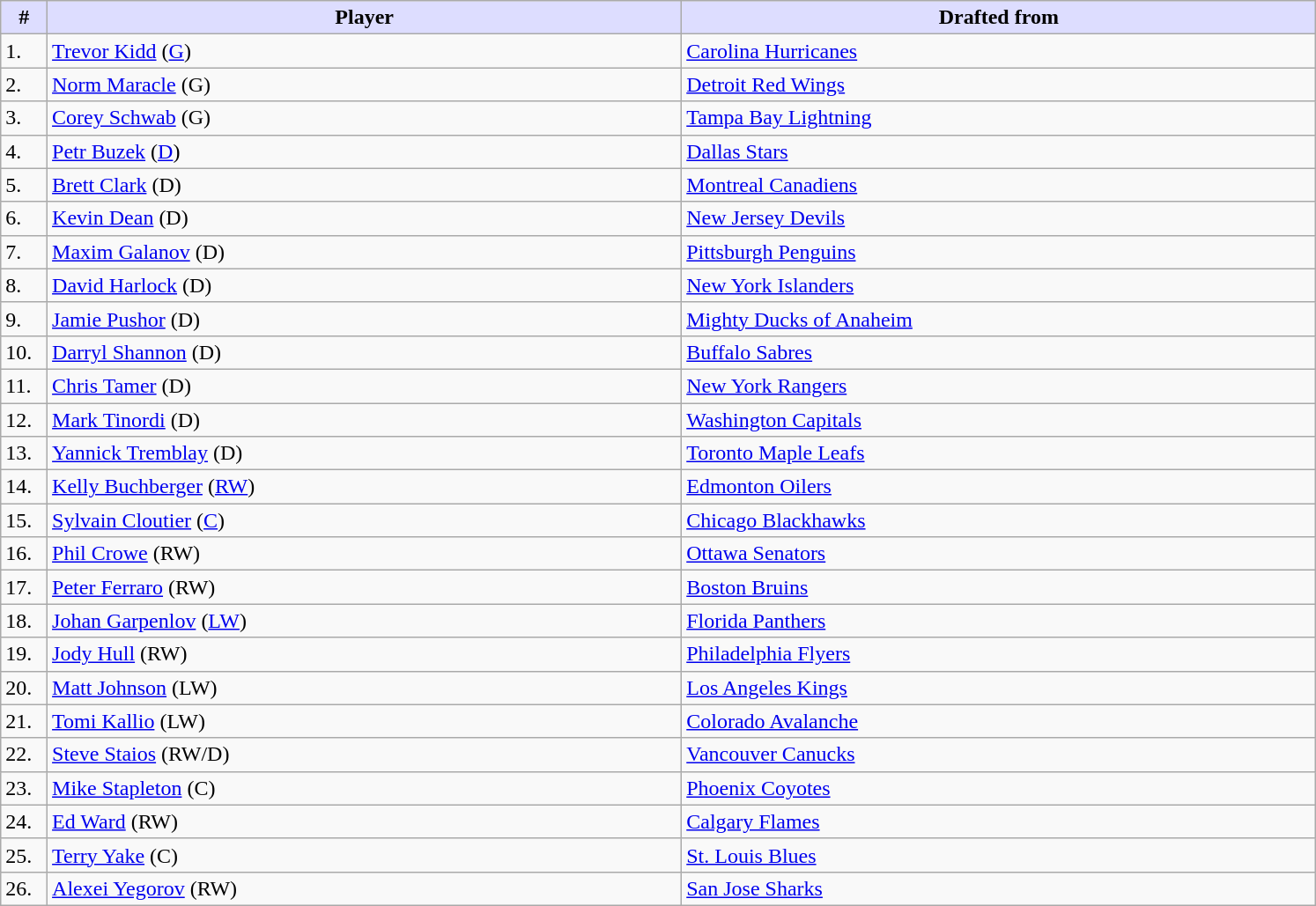<table class="wikitable">
<tr>
<th style="background:#ddf; width:2.75%;">#</th>
<th style="background:#ddf; width:37.5%;">Player</th>
<th style="background:#ddf; width:37.5%;">Drafted from</th>
</tr>
<tr>
<td>1.</td>
<td><a href='#'>Trevor Kidd</a> (<a href='#'>G</a>)</td>
<td><a href='#'>Carolina Hurricanes</a></td>
</tr>
<tr>
<td>2.</td>
<td><a href='#'>Norm Maracle</a> (G)</td>
<td><a href='#'>Detroit Red Wings</a></td>
</tr>
<tr>
<td>3.</td>
<td><a href='#'>Corey Schwab</a> (G)</td>
<td><a href='#'>Tampa Bay Lightning</a></td>
</tr>
<tr>
<td>4.</td>
<td><a href='#'>Petr Buzek</a> (<a href='#'>D</a>)</td>
<td><a href='#'>Dallas Stars</a></td>
</tr>
<tr>
<td>5.</td>
<td><a href='#'>Brett Clark</a> (D)</td>
<td><a href='#'>Montreal Canadiens</a></td>
</tr>
<tr>
<td>6.</td>
<td><a href='#'>Kevin Dean</a> (D)</td>
<td><a href='#'>New Jersey Devils</a></td>
</tr>
<tr>
<td>7.</td>
<td><a href='#'>Maxim Galanov</a> (D)</td>
<td><a href='#'>Pittsburgh Penguins</a></td>
</tr>
<tr>
<td>8.</td>
<td><a href='#'>David Harlock</a> (D)</td>
<td><a href='#'>New York Islanders</a></td>
</tr>
<tr>
<td>9.</td>
<td><a href='#'>Jamie Pushor</a> (D)</td>
<td><a href='#'>Mighty Ducks of Anaheim</a></td>
</tr>
<tr>
<td>10.</td>
<td><a href='#'>Darryl Shannon</a> (D)</td>
<td><a href='#'>Buffalo Sabres</a></td>
</tr>
<tr>
<td>11.</td>
<td><a href='#'>Chris Tamer</a> (D)</td>
<td><a href='#'>New York Rangers</a></td>
</tr>
<tr>
<td>12.</td>
<td><a href='#'>Mark Tinordi</a> (D)</td>
<td><a href='#'>Washington Capitals</a></td>
</tr>
<tr>
<td>13.</td>
<td><a href='#'>Yannick Tremblay</a> (D)</td>
<td><a href='#'>Toronto Maple Leafs</a></td>
</tr>
<tr>
<td>14.</td>
<td><a href='#'>Kelly Buchberger</a> (<a href='#'>RW</a>)</td>
<td><a href='#'>Edmonton Oilers</a></td>
</tr>
<tr>
<td>15.</td>
<td><a href='#'>Sylvain Cloutier</a> (<a href='#'>C</a>)</td>
<td><a href='#'>Chicago Blackhawks</a></td>
</tr>
<tr>
<td>16.</td>
<td><a href='#'>Phil Crowe</a> (RW)</td>
<td><a href='#'>Ottawa Senators</a></td>
</tr>
<tr>
<td>17.</td>
<td><a href='#'>Peter Ferraro</a> (RW)</td>
<td><a href='#'>Boston Bruins</a></td>
</tr>
<tr>
<td>18.</td>
<td><a href='#'>Johan Garpenlov</a> (<a href='#'>LW</a>)</td>
<td><a href='#'>Florida Panthers</a></td>
</tr>
<tr>
<td>19.</td>
<td><a href='#'>Jody Hull</a> (RW)</td>
<td><a href='#'>Philadelphia Flyers</a></td>
</tr>
<tr>
<td>20.</td>
<td><a href='#'>Matt Johnson</a> (LW)</td>
<td><a href='#'>Los Angeles Kings</a></td>
</tr>
<tr>
<td>21.</td>
<td><a href='#'>Tomi Kallio</a> (LW)</td>
<td><a href='#'>Colorado Avalanche</a></td>
</tr>
<tr>
<td>22.</td>
<td><a href='#'>Steve Staios</a> (RW/D)</td>
<td><a href='#'>Vancouver Canucks</a></td>
</tr>
<tr>
<td>23.</td>
<td><a href='#'>Mike Stapleton</a> (C)</td>
<td><a href='#'>Phoenix Coyotes</a></td>
</tr>
<tr>
<td>24.</td>
<td><a href='#'>Ed Ward</a> (RW)</td>
<td><a href='#'>Calgary Flames</a></td>
</tr>
<tr>
<td>25.</td>
<td><a href='#'>Terry Yake</a> (C)</td>
<td><a href='#'>St. Louis Blues</a></td>
</tr>
<tr>
<td>26.</td>
<td><a href='#'>Alexei Yegorov</a> (RW)</td>
<td><a href='#'>San Jose Sharks</a></td>
</tr>
</table>
